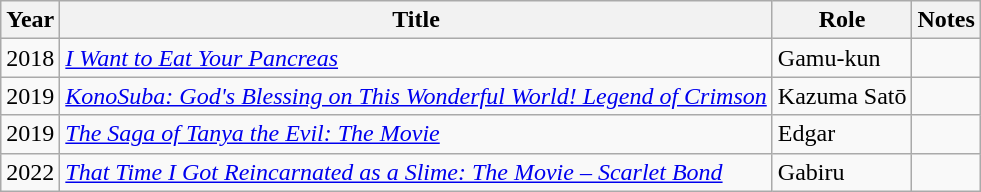<table class="wikitable">
<tr>
<th>Year</th>
<th>Title</th>
<th>Role</th>
<th>Notes</th>
</tr>
<tr>
<td rowspan="1">2018</td>
<td><em><a href='#'>I Want to Eat Your Pancreas</a></em></td>
<td>Gamu-kun</td>
<td></td>
</tr>
<tr>
<td rowspan="1">2019</td>
<td><em><a href='#'>KonoSuba: God's Blessing on This Wonderful World! Legend of Crimson</a></em></td>
<td>Kazuma Satō</td>
<td></td>
</tr>
<tr>
<td>2019</td>
<td><em><a href='#'>The Saga of Tanya the Evil: The Movie</a></em></td>
<td>Edgar</td>
<td></td>
</tr>
<tr>
<td>2022</td>
<td><em><a href='#'>That Time I Got Reincarnated as a Slime: The Movie – Scarlet Bond</a></em></td>
<td>Gabiru</td>
<td></td>
</tr>
</table>
